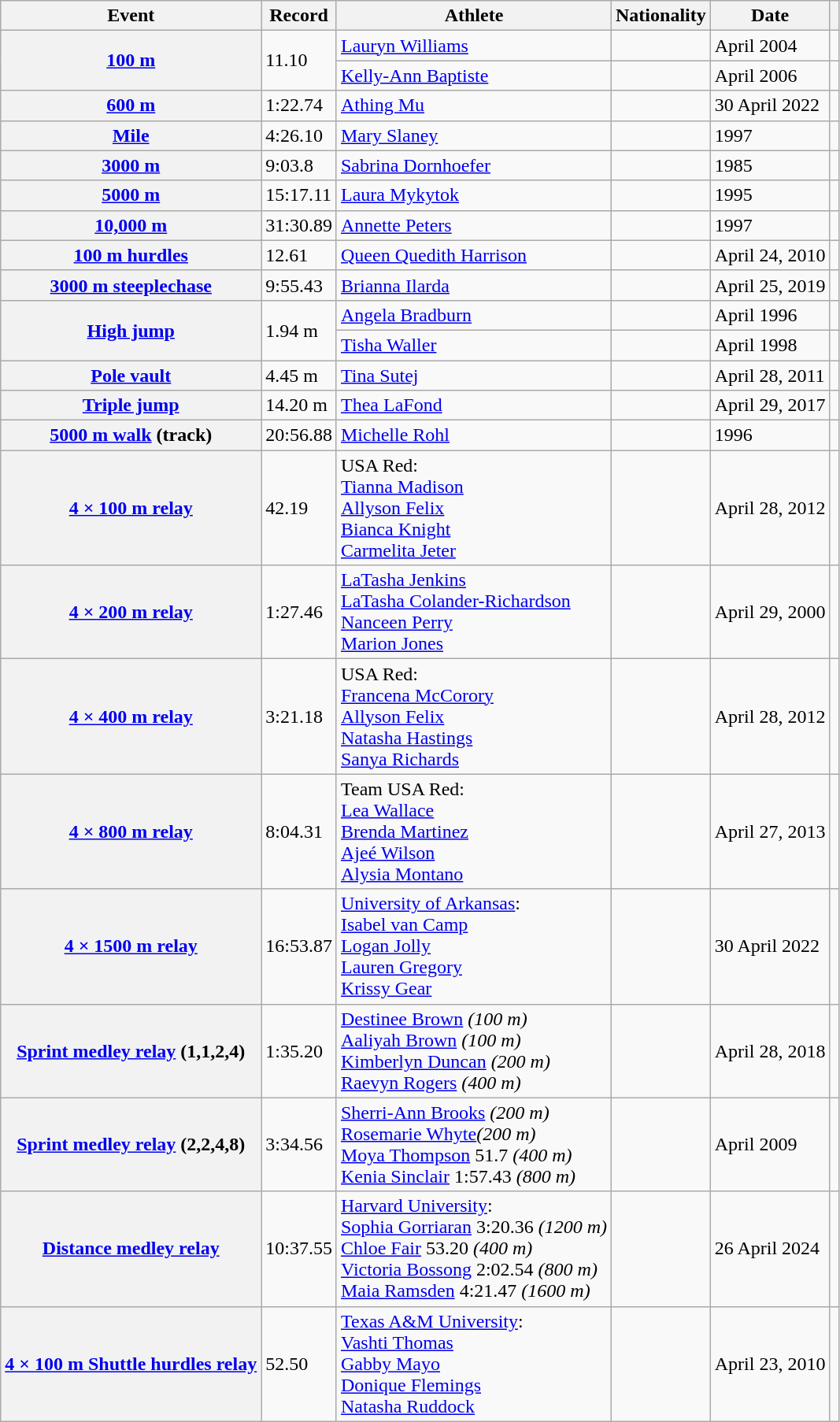<table class="wikitable plainrowheaders sticky-header">
<tr>
<th scope="col">Event</th>
<th scope="col">Record</th>
<th scope="col">Athlete</th>
<th scope="col">Nationality</th>
<th scope="col">Date</th>
<th scope="col"></th>
</tr>
<tr>
<th scope="rowgroup" rowspan="2"><a href='#'>100 m</a></th>
<td rowspan="2">11.10</td>
<td><a href='#'>Lauryn Williams</a></td>
<td></td>
<td>April 2004</td>
<td></td>
</tr>
<tr>
<td><a href='#'>Kelly-Ann Baptiste</a></td>
<td></td>
<td>April 2006</td>
<td></td>
</tr>
<tr>
<th scope="row"><a href='#'>600 m</a></th>
<td>1:22.74</td>
<td><a href='#'>Athing Mu</a></td>
<td></td>
<td>30 April 2022</td>
<td></td>
</tr>
<tr>
<th scope="row"><a href='#'>Mile</a></th>
<td>4:26.10</td>
<td><a href='#'>Mary Slaney</a></td>
<td></td>
<td>1997</td>
<td></td>
</tr>
<tr>
<th scope="row"><a href='#'>3000 m</a></th>
<td>9:03.8</td>
<td><a href='#'>Sabrina Dornhoefer</a></td>
<td></td>
<td>1985</td>
<td></td>
</tr>
<tr>
<th scope="row"><a href='#'>5000 m</a></th>
<td>15:17.11</td>
<td><a href='#'>Laura Mykytok</a></td>
<td></td>
<td>1995</td>
<td></td>
</tr>
<tr>
<th scope="row"><a href='#'>10,000 m</a></th>
<td>31:30.89</td>
<td><a href='#'>Annette Peters</a></td>
<td></td>
<td>1997</td>
<td></td>
</tr>
<tr>
<th scope="row"><a href='#'>100 m hurdles</a></th>
<td>12.61 </td>
<td><a href='#'>Queen Quedith Harrison</a></td>
<td></td>
<td>April 24, 2010</td>
<td></td>
</tr>
<tr>
<th scope="row"><a href='#'>3000 m steeplechase</a></th>
<td>9:55.43</td>
<td><a href='#'>Brianna Ilarda</a></td>
<td></td>
<td>April 25, 2019</td>
<td></td>
</tr>
<tr>
<th scope="rowgroup" rowspan="2"><a href='#'>High jump</a></th>
<td rowspan="2">1.94 m</td>
<td><a href='#'>Angela Bradburn</a></td>
<td></td>
<td>April 1996</td>
<td></td>
</tr>
<tr>
<td><a href='#'>Tisha Waller</a></td>
<td></td>
<td>April 1998</td>
<td></td>
</tr>
<tr>
<th scope="row"><a href='#'>Pole vault</a></th>
<td>4.45 m</td>
<td><a href='#'>Tina Sutej</a></td>
<td></td>
<td>April 28, 2011</td>
<td></td>
</tr>
<tr>
<th scope="row"><a href='#'>Triple jump</a></th>
<td>14.20 m </td>
<td><a href='#'>Thea LaFond</a></td>
<td></td>
<td>April 29, 2017</td>
<td></td>
</tr>
<tr>
<th scope="row"><a href='#'>5000 m walk</a> (track)</th>
<td>20:56.88</td>
<td><a href='#'>Michelle Rohl</a></td>
<td></td>
<td>1996</td>
<td></td>
</tr>
<tr>
<th scope="row"><a href='#'>4 × 100 m relay</a></th>
<td>42.19</td>
<td>USA Red:<br><a href='#'>Tianna Madison</a><br><a href='#'>Allyson Felix</a><br><a href='#'>Bianca Knight</a><br><a href='#'>Carmelita Jeter</a></td>
<td></td>
<td>April 28, 2012</td>
<td></td>
</tr>
<tr>
<th scope="row"><a href='#'>4 × 200 m relay</a></th>
<td>1:27.46</td>
<td><a href='#'>LaTasha Jenkins</a><br><a href='#'>LaTasha Colander-Richardson</a><br><a href='#'>Nanceen Perry</a><br><a href='#'>Marion Jones</a></td>
<td></td>
<td>April 29, 2000</td>
<td></td>
</tr>
<tr>
<th scope="row"><a href='#'>4 × 400 m relay</a></th>
<td>3:21.18</td>
<td>USA Red:<br><a href='#'>Francena McCorory</a><br><a href='#'>Allyson Felix</a><br><a href='#'>Natasha Hastings</a><br><a href='#'>Sanya Richards</a></td>
<td></td>
<td>April 28, 2012</td>
<td></td>
</tr>
<tr>
<th scope="row"><a href='#'>4 × 800 m relay</a></th>
<td>8:04.31</td>
<td>Team USA Red:<br><a href='#'>Lea Wallace</a><br><a href='#'>Brenda Martinez</a><br><a href='#'>Ajeé Wilson</a><br><a href='#'>Alysia Montano</a></td>
<td></td>
<td>April 27, 2013</td>
<td></td>
</tr>
<tr>
<th scope="row"><a href='#'>4 × 1500 m relay</a></th>
<td>16:53.87</td>
<td><a href='#'>University of Arkansas</a>:<br><a href='#'>Isabel van Camp</a><br><a href='#'>Logan Jolly</a><br><a href='#'>Lauren Gregory</a><br><a href='#'>Krissy Gear</a></td>
<td></td>
<td>30 April 2022</td>
<td></td>
</tr>
<tr>
<th scope="row"><a href='#'>Sprint medley relay</a> (1,1,2,4)</th>
<td>1:35.20</td>
<td><a href='#'>Destinee Brown</a> <em>(100 m)</em><br><a href='#'>Aaliyah Brown</a> <em>(100 m)</em><br><a href='#'>Kimberlyn Duncan</a> <em>(200 m)</em><br><a href='#'>Raevyn Rogers</a> <em>(400 m)</em></td>
<td></td>
<td>April 28, 2018</td>
<td></td>
</tr>
<tr>
<th scope="row"><a href='#'>Sprint medley relay</a> (2,2,4,8)</th>
<td>3:34.56</td>
<td><a href='#'>Sherri-Ann Brooks</a> <em>(200 m)</em><br><a href='#'>Rosemarie Whyte</a><em>(200 m)</em><br><a href='#'>Moya Thompson</a> 51.7 <em>(400 m)</em><br><a href='#'>Kenia Sinclair</a> 1:57.43 <em>(800 m)</em></td>
<td></td>
<td>April 2009</td>
<td></td>
</tr>
<tr>
<th scope="row"><a href='#'>Distance medley relay</a></th>
<td>10:37.55</td>
<td><a href='#'>Harvard University</a>:<br><a href='#'>Sophia Gorriaran</a> 3:20.36 <em>(1200 m)</em><br><a href='#'>Chloe Fair</a> 53.20 <em>(400 m)</em><br><a href='#'>Victoria Bossong</a> 2:02.54 <em>(800 m)</em><br><a href='#'>Maia Ramsden</a> 4:21.47 <em>(1600 m)</em></td>
<td><br><br><br></td>
<td>26 April 2024</td>
<td></td>
</tr>
<tr>
<th scope="row"><a href='#'>4 × 100 m Shuttle hurdles relay</a></th>
<td>52.50</td>
<td><a href='#'>Texas A&M University</a>:<br><a href='#'>Vashti Thomas</a><br><a href='#'>Gabby Mayo</a><br><a href='#'>Donique Flemings</a><br><a href='#'>Natasha Ruddock</a></td>
<td></td>
<td>April 23, 2010</td>
<td></td>
</tr>
</table>
